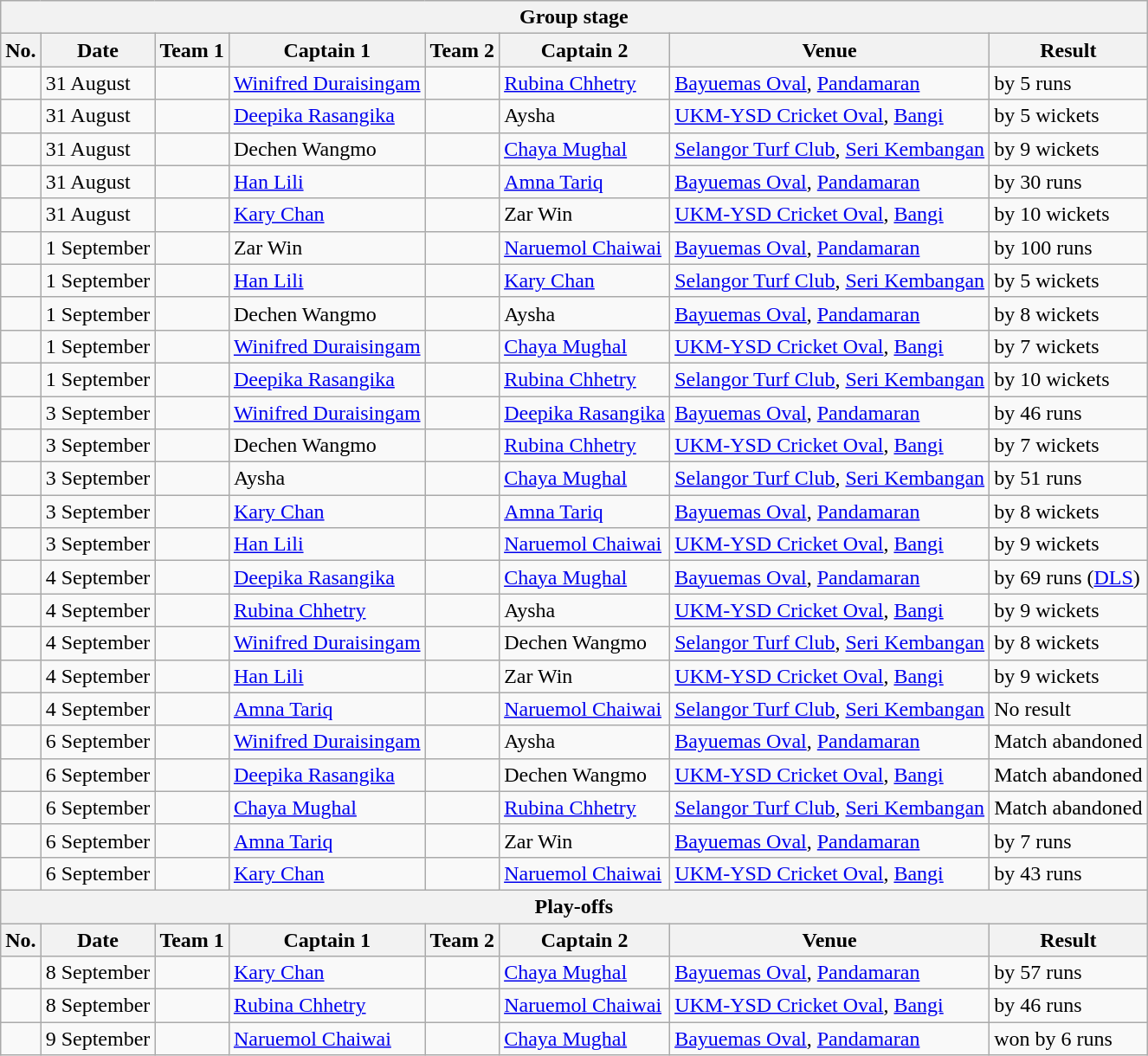<table class="wikitable">
<tr>
<th colspan="9">Group stage</th>
</tr>
<tr>
<th>No.</th>
<th>Date</th>
<th>Team 1</th>
<th>Captain 1</th>
<th>Team 2</th>
<th>Captain 2</th>
<th>Venue</th>
<th>Result</th>
</tr>
<tr>
<td></td>
<td>31 August</td>
<td></td>
<td><a href='#'>Winifred Duraisingam</a></td>
<td></td>
<td><a href='#'>Rubina Chhetry</a></td>
<td><a href='#'>Bayuemas Oval</a>, <a href='#'>Pandamaran</a></td>
<td> by 5 runs</td>
</tr>
<tr>
<td></td>
<td>31 August</td>
<td></td>
<td><a href='#'>Deepika Rasangika</a></td>
<td></td>
<td>Aysha</td>
<td><a href='#'>UKM-YSD Cricket Oval</a>, <a href='#'>Bangi</a></td>
<td> by 5 wickets</td>
</tr>
<tr>
<td></td>
<td>31 August</td>
<td></td>
<td>Dechen Wangmo</td>
<td></td>
<td><a href='#'>Chaya Mughal</a></td>
<td><a href='#'>Selangor Turf Club</a>, <a href='#'>Seri Kembangan</a></td>
<td> by 9 wickets</td>
</tr>
<tr>
<td></td>
<td>31 August</td>
<td></td>
<td><a href='#'>Han Lili</a></td>
<td></td>
<td><a href='#'>Amna Tariq</a></td>
<td><a href='#'>Bayuemas Oval</a>, <a href='#'>Pandamaran</a></td>
<td> by 30 runs</td>
</tr>
<tr>
<td></td>
<td>31 August</td>
<td></td>
<td><a href='#'>Kary Chan</a></td>
<td></td>
<td>Zar Win</td>
<td><a href='#'>UKM-YSD Cricket Oval</a>, <a href='#'>Bangi</a></td>
<td> by 10 wickets</td>
</tr>
<tr>
<td></td>
<td>1 September</td>
<td></td>
<td>Zar Win</td>
<td></td>
<td><a href='#'>Naruemol Chaiwai</a></td>
<td><a href='#'>Bayuemas Oval</a>, <a href='#'>Pandamaran</a></td>
<td> by 100 runs</td>
</tr>
<tr>
<td></td>
<td>1 September</td>
<td></td>
<td><a href='#'>Han Lili</a></td>
<td></td>
<td><a href='#'>Kary Chan</a></td>
<td><a href='#'>Selangor Turf Club</a>, <a href='#'>Seri Kembangan</a></td>
<td> by 5 wickets</td>
</tr>
<tr>
<td></td>
<td>1 September</td>
<td></td>
<td>Dechen Wangmo</td>
<td></td>
<td>Aysha</td>
<td><a href='#'>Bayuemas Oval</a>, <a href='#'>Pandamaran</a></td>
<td> by 8 wickets</td>
</tr>
<tr>
<td></td>
<td>1 September</td>
<td></td>
<td><a href='#'>Winifred Duraisingam</a></td>
<td></td>
<td><a href='#'>Chaya Mughal</a></td>
<td><a href='#'>UKM-YSD Cricket Oval</a>, <a href='#'>Bangi</a></td>
<td> by 7 wickets</td>
</tr>
<tr>
<td></td>
<td>1 September</td>
<td></td>
<td><a href='#'>Deepika Rasangika</a></td>
<td></td>
<td><a href='#'>Rubina Chhetry</a></td>
<td><a href='#'>Selangor Turf Club</a>, <a href='#'>Seri Kembangan</a></td>
<td> by 10 wickets</td>
</tr>
<tr>
<td></td>
<td>3 September</td>
<td></td>
<td><a href='#'>Winifred Duraisingam</a></td>
<td></td>
<td><a href='#'>Deepika Rasangika</a></td>
<td><a href='#'>Bayuemas Oval</a>, <a href='#'>Pandamaran</a></td>
<td> by 46 runs</td>
</tr>
<tr>
<td></td>
<td>3 September</td>
<td></td>
<td>Dechen Wangmo</td>
<td></td>
<td><a href='#'>Rubina Chhetry</a></td>
<td><a href='#'>UKM-YSD Cricket Oval</a>, <a href='#'>Bangi</a></td>
<td> by 7 wickets</td>
</tr>
<tr>
<td></td>
<td>3 September</td>
<td></td>
<td>Aysha</td>
<td></td>
<td><a href='#'>Chaya Mughal</a></td>
<td><a href='#'>Selangor Turf Club</a>, <a href='#'>Seri Kembangan</a></td>
<td> by 51 runs</td>
</tr>
<tr>
<td></td>
<td>3 September</td>
<td></td>
<td><a href='#'>Kary Chan</a></td>
<td></td>
<td><a href='#'>Amna Tariq</a></td>
<td><a href='#'>Bayuemas Oval</a>, <a href='#'>Pandamaran</a></td>
<td> by 8 wickets</td>
</tr>
<tr>
<td></td>
<td>3 September</td>
<td></td>
<td><a href='#'>Han Lili</a></td>
<td></td>
<td><a href='#'>Naruemol Chaiwai</a></td>
<td><a href='#'>UKM-YSD Cricket Oval</a>, <a href='#'>Bangi</a></td>
<td> by 9 wickets</td>
</tr>
<tr>
<td></td>
<td>4 September</td>
<td></td>
<td><a href='#'>Deepika Rasangika</a></td>
<td></td>
<td><a href='#'>Chaya Mughal</a></td>
<td><a href='#'>Bayuemas Oval</a>, <a href='#'>Pandamaran</a></td>
<td> by 69 runs (<a href='#'>DLS</a>)</td>
</tr>
<tr>
<td></td>
<td>4 September</td>
<td></td>
<td><a href='#'>Rubina Chhetry</a></td>
<td></td>
<td>Aysha</td>
<td><a href='#'>UKM-YSD Cricket Oval</a>, <a href='#'>Bangi</a></td>
<td> by 9 wickets</td>
</tr>
<tr>
<td></td>
<td>4 September</td>
<td></td>
<td><a href='#'>Winifred Duraisingam</a></td>
<td></td>
<td>Dechen Wangmo</td>
<td><a href='#'>Selangor Turf Club</a>, <a href='#'>Seri Kembangan</a></td>
<td> by 8 wickets</td>
</tr>
<tr>
<td></td>
<td>4 September</td>
<td></td>
<td><a href='#'>Han Lili</a></td>
<td></td>
<td>Zar Win</td>
<td><a href='#'>UKM-YSD Cricket Oval</a>, <a href='#'>Bangi</a></td>
<td> by 9 wickets</td>
</tr>
<tr>
<td></td>
<td>4 September</td>
<td></td>
<td><a href='#'>Amna Tariq</a></td>
<td></td>
<td><a href='#'>Naruemol Chaiwai</a></td>
<td><a href='#'>Selangor Turf Club</a>, <a href='#'>Seri Kembangan</a></td>
<td>No result</td>
</tr>
<tr>
<td></td>
<td>6 September</td>
<td></td>
<td><a href='#'>Winifred Duraisingam</a></td>
<td></td>
<td>Aysha</td>
<td><a href='#'>Bayuemas Oval</a>, <a href='#'>Pandamaran</a></td>
<td>Match abandoned</td>
</tr>
<tr>
<td></td>
<td>6 September</td>
<td></td>
<td><a href='#'>Deepika Rasangika</a></td>
<td></td>
<td>Dechen Wangmo</td>
<td><a href='#'>UKM-YSD Cricket Oval</a>, <a href='#'>Bangi</a></td>
<td>Match abandoned</td>
</tr>
<tr>
<td></td>
<td>6 September</td>
<td></td>
<td><a href='#'>Chaya Mughal</a></td>
<td></td>
<td><a href='#'>Rubina Chhetry</a></td>
<td><a href='#'>Selangor Turf Club</a>, <a href='#'>Seri Kembangan</a></td>
<td>Match abandoned</td>
</tr>
<tr>
<td></td>
<td>6 September</td>
<td></td>
<td><a href='#'>Amna Tariq</a></td>
<td></td>
<td>Zar Win</td>
<td><a href='#'>Bayuemas Oval</a>, <a href='#'>Pandamaran</a></td>
<td> by 7 runs</td>
</tr>
<tr>
<td></td>
<td>6 September</td>
<td></td>
<td><a href='#'>Kary Chan</a></td>
<td></td>
<td><a href='#'>Naruemol Chaiwai</a></td>
<td><a href='#'>UKM-YSD Cricket Oval</a>, <a href='#'>Bangi</a></td>
<td> by 43 runs</td>
</tr>
<tr>
<th colspan="9">Play-offs</th>
</tr>
<tr>
<th>No.</th>
<th>Date</th>
<th>Team 1</th>
<th>Captain 1</th>
<th>Team 2</th>
<th>Captain 2</th>
<th>Venue</th>
<th>Result</th>
</tr>
<tr>
<td></td>
<td>8 September</td>
<td></td>
<td><a href='#'>Kary Chan</a></td>
<td></td>
<td><a href='#'>Chaya Mughal</a></td>
<td><a href='#'>Bayuemas Oval</a>, <a href='#'>Pandamaran</a></td>
<td> by 57 runs</td>
</tr>
<tr>
<td></td>
<td>8 September</td>
<td></td>
<td><a href='#'>Rubina Chhetry</a></td>
<td></td>
<td><a href='#'>Naruemol Chaiwai</a></td>
<td><a href='#'>UKM-YSD Cricket Oval</a>, <a href='#'>Bangi</a></td>
<td> by 46 runs</td>
</tr>
<tr>
<td></td>
<td>9 September</td>
<td></td>
<td><a href='#'>Naruemol Chaiwai</a></td>
<td></td>
<td><a href='#'>Chaya Mughal</a></td>
<td><a href='#'>Bayuemas Oval</a>, <a href='#'>Pandamaran</a></td>
<td> won by 6 runs</td>
</tr>
</table>
